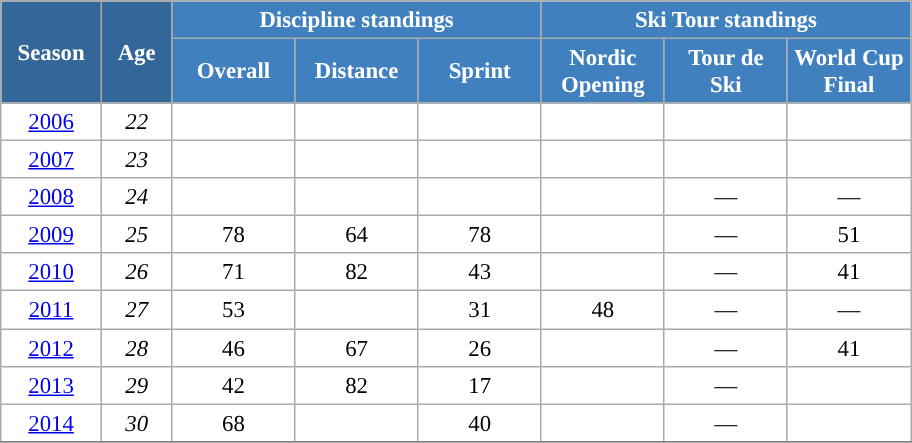<table class="wikitable" style="font-size:95%; text-align:center; border:grey solid 1px; border-collapse:collapse; background:#ffffff;">
<tr>
<th style="background-color:#369; color:white; width:60px;" rowspan="2"> Season </th>
<th style="background-color:#369; color:white; width:40px;" rowspan="2"> Age </th>
<th style="background-color:#4180be; color:white;" colspan="3">Discipline standings</th>
<th style="background-color:#4180be; color:white;" colspan="3">Ski Tour standings</th>
</tr>
<tr>
<th style="background-color:#4180be; color:white; width:75px;">Overall</th>
<th style="background-color:#4180be; color:white; width:75px;">Distance</th>
<th style="background-color:#4180be; color:white; width:75px;">Sprint</th>
<th style="background-color:#4180be; color:white; width:75px;">Nordic<br>Opening</th>
<th style="background-color:#4180be; color:white; width:75px;">Tour de<br>Ski</th>
<th style="background-color:#4180be; color:white; width:75px;">World Cup<br>Final</th>
</tr>
<tr>
<td><a href='#'>2006</a></td>
<td><em>22</em></td>
<td></td>
<td></td>
<td></td>
<td></td>
<td></td>
<td></td>
</tr>
<tr>
<td><a href='#'>2007</a></td>
<td><em>23</em></td>
<td></td>
<td></td>
<td></td>
<td></td>
<td></td>
<td></td>
</tr>
<tr>
<td><a href='#'>2008</a></td>
<td><em>24</em></td>
<td></td>
<td></td>
<td></td>
<td></td>
<td>—</td>
<td>—</td>
</tr>
<tr>
<td><a href='#'>2009</a></td>
<td><em>25</em></td>
<td>78</td>
<td>64</td>
<td>78</td>
<td></td>
<td>—</td>
<td>51</td>
</tr>
<tr>
<td><a href='#'>2010</a></td>
<td><em>26</em></td>
<td>71</td>
<td>82</td>
<td>43</td>
<td></td>
<td>—</td>
<td>41</td>
</tr>
<tr>
<td><a href='#'>2011</a></td>
<td><em>27</em></td>
<td>53</td>
<td></td>
<td>31</td>
<td>48</td>
<td>—</td>
<td>—</td>
</tr>
<tr>
<td><a href='#'>2012</a></td>
<td><em>28</em></td>
<td>46</td>
<td>67</td>
<td>26</td>
<td></td>
<td>—</td>
<td>41</td>
</tr>
<tr>
<td><a href='#'>2013</a></td>
<td><em>29</em></td>
<td>42</td>
<td>82</td>
<td>17</td>
<td></td>
<td>—</td>
<td></td>
</tr>
<tr>
<td><a href='#'>2014</a></td>
<td><em>30</em></td>
<td>68</td>
<td></td>
<td>40</td>
<td></td>
<td>—</td>
<td></td>
</tr>
<tr>
</tr>
</table>
